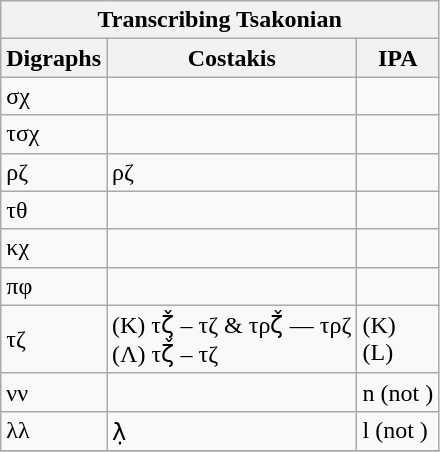<table class="wikitable">
<tr>
<th colspan="3" s><strong>Transcribing Tsakonian</strong></th>
</tr>
<tr>
<th>Digraphs</th>
<th>Costakis</th>
<th>IPA</th>
</tr>
<tr>
<td>σχ</td>
<td></td>
<td></td>
</tr>
<tr>
<td>τσχ</td>
<td></td>
<td></td>
</tr>
<tr>
<td>ρζ</td>
<td>ρζ</td>
<td></td>
</tr>
<tr>
<td>τθ</td>
<td></td>
<td></td>
</tr>
<tr>
<td>κχ</td>
<td></td>
<td></td>
</tr>
<tr>
<td>πφ</td>
<td></td>
<td></td>
</tr>
<tr>
<td>τζ</td>
<td>(Κ) τζ̌ – τζ & τρζ̌ — τρζ<br>(Λ) τζ̌ – τζ</td>
<td>(K) <br>(L)  </td>
</tr>
<tr>
<td>νν</td>
<td></td>
<td>n (not )</td>
</tr>
<tr>
<td>λλ</td>
<td>λ̣</td>
<td>l (not )</td>
</tr>
<tr>
</tr>
</table>
